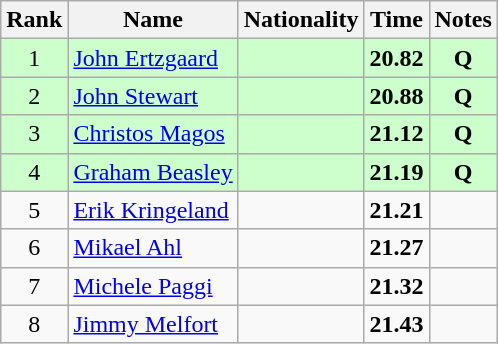<table class="wikitable sortable" style="text-align:center">
<tr>
<th>Rank</th>
<th>Name</th>
<th>Nationality</th>
<th>Time</th>
<th>Notes</th>
</tr>
<tr bgcolor=ccffcc>
<td>1</td>
<td align=left><a href='#'>John Ertzgaard</a></td>
<td align=left></td>
<td><strong>20.82</strong></td>
<td><strong>Q</strong></td>
</tr>
<tr bgcolor=ccffcc>
<td>2</td>
<td align=left><a href='#'>John Stewart</a></td>
<td align=left></td>
<td><strong>20.88</strong></td>
<td><strong>Q</strong></td>
</tr>
<tr bgcolor=ccffcc>
<td>3</td>
<td align=left><a href='#'>Christos Magos</a></td>
<td align=left></td>
<td><strong>21.12</strong></td>
<td><strong>Q</strong></td>
</tr>
<tr bgcolor=ccffcc>
<td>4</td>
<td align=left><a href='#'>Graham Beasley</a></td>
<td align=left></td>
<td><strong>21.19</strong></td>
<td><strong>Q</strong></td>
</tr>
<tr>
<td>5</td>
<td align=left><a href='#'>Erik Kringeland</a></td>
<td align=left></td>
<td><strong>21.21</strong></td>
<td></td>
</tr>
<tr>
<td>6</td>
<td align=left><a href='#'>Mikael Ahl</a></td>
<td align=left></td>
<td><strong>21.27</strong></td>
<td></td>
</tr>
<tr>
<td>7</td>
<td align=left><a href='#'>Michele Paggi</a></td>
<td align=left></td>
<td><strong>21.32</strong></td>
<td></td>
</tr>
<tr>
<td>8</td>
<td align=left><a href='#'>Jimmy Melfort</a></td>
<td align=left></td>
<td><strong>21.43</strong></td>
<td></td>
</tr>
</table>
